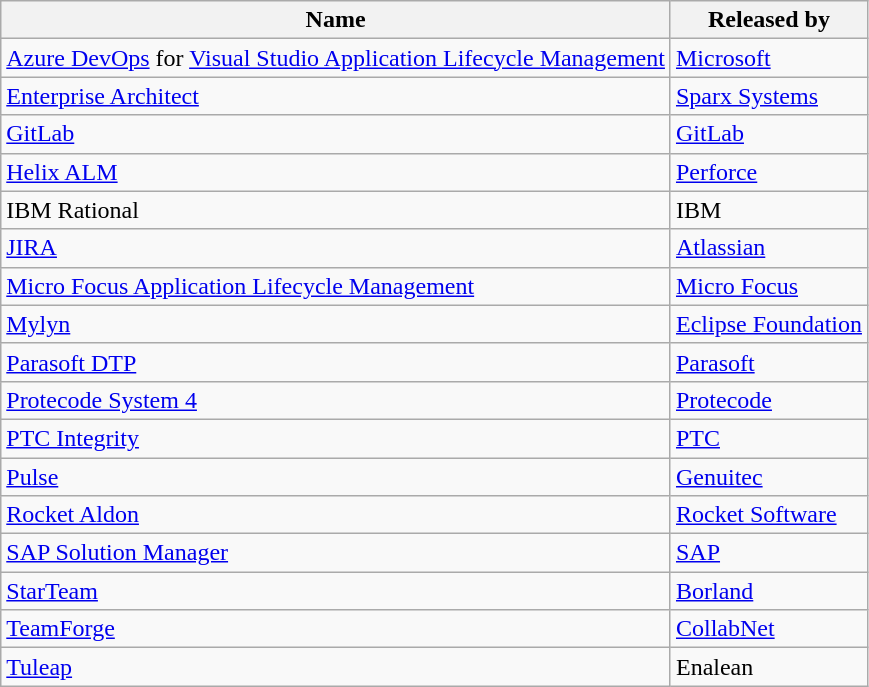<table class="wikitable">
<tr>
<th>Name</th>
<th>Released by</th>
</tr>
<tr>
<td><a href='#'>Azure DevOps</a> for <a href='#'>Visual Studio Application Lifecycle Management</a></td>
<td><a href='#'>Microsoft</a></td>
</tr>
<tr>
<td><a href='#'>Enterprise Architect</a></td>
<td><a href='#'>Sparx Systems</a></td>
</tr>
<tr>
<td><a href='#'>GitLab</a></td>
<td><a href='#'>GitLab</a></td>
</tr>
<tr>
<td><a href='#'>Helix ALM</a></td>
<td><a href='#'>Perforce</a></td>
</tr>
<tr>
<td>IBM Rational</td>
<td>IBM</td>
</tr>
<tr>
<td><a href='#'>JIRA</a></td>
<td><a href='#'>Atlassian</a></td>
</tr>
<tr>
<td><a href='#'>Micro Focus Application Lifecycle Management</a></td>
<td><a href='#'>Micro Focus</a></td>
</tr>
<tr>
<td><a href='#'>Mylyn</a></td>
<td><a href='#'>Eclipse Foundation</a></td>
</tr>
<tr>
<td><a href='#'>Parasoft DTP</a></td>
<td><a href='#'>Parasoft</a></td>
</tr>
<tr>
<td><a href='#'>Protecode System 4</a></td>
<td><a href='#'>Protecode</a></td>
</tr>
<tr>
<td><a href='#'>PTC Integrity</a></td>
<td><a href='#'>PTC</a></td>
</tr>
<tr>
<td><a href='#'>Pulse</a></td>
<td><a href='#'>Genuitec</a></td>
</tr>
<tr>
<td><a href='#'>Rocket Aldon</a></td>
<td><a href='#'>Rocket Software</a></td>
</tr>
<tr>
<td><a href='#'>SAP Solution Manager</a></td>
<td><a href='#'>SAP</a></td>
</tr>
<tr>
<td><a href='#'>StarTeam</a></td>
<td><a href='#'>Borland</a></td>
</tr>
<tr>
<td><a href='#'>TeamForge</a></td>
<td><a href='#'>CollabNet</a></td>
</tr>
<tr>
<td><a href='#'>Tuleap</a></td>
<td>Enalean</td>
</tr>
</table>
